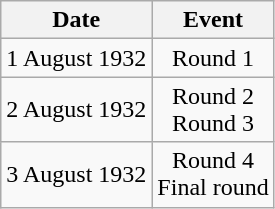<table class = "wikitable" style="text-align:center;">
<tr>
<th>Date</th>
<th>Event</th>
</tr>
<tr>
<td>1 August 1932</td>
<td>Round 1</td>
</tr>
<tr>
<td>2 August 1932</td>
<td>Round 2<br>Round 3</td>
</tr>
<tr>
<td>3 August 1932</td>
<td>Round 4<br>Final round</td>
</tr>
</table>
